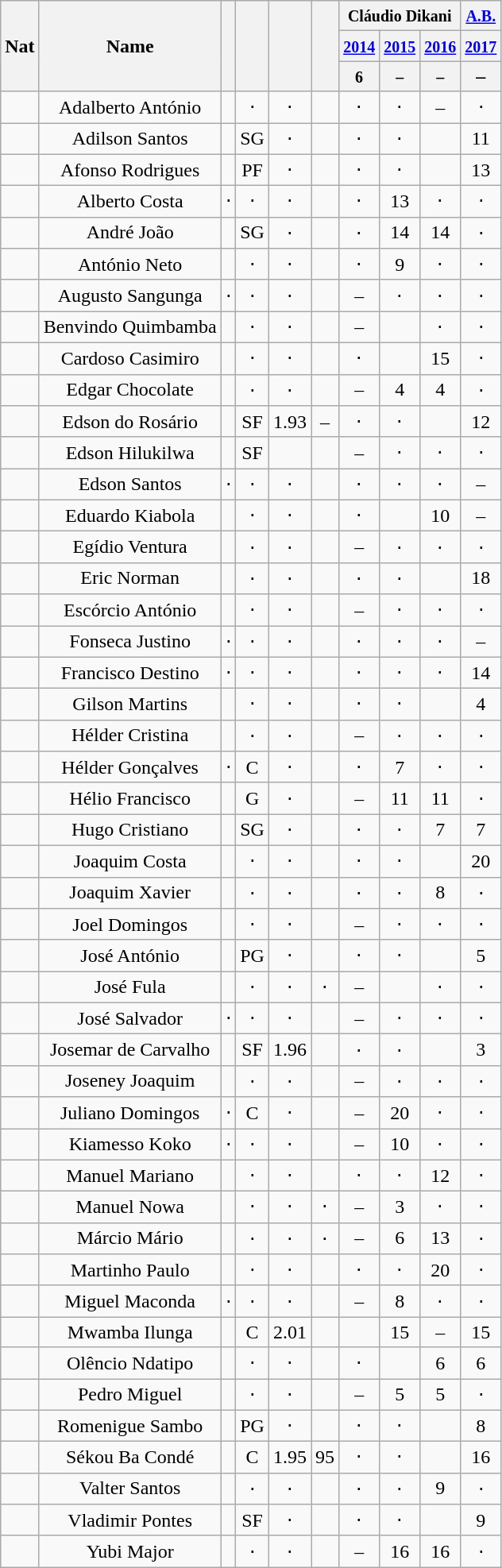<table class="wikitable plainrowheaders sortable" style="text-align:center">
<tr>
<th scope="col" rowspan="3">Nat</th>
<th scope="col" rowspan="3">Name</th>
<th scope="col" rowspan="3"></th>
<th scope="col" rowspan="3"></th>
<th scope="col" rowspan="3"></th>
<th scope="col" rowspan="3"></th>
<th colspan="3"><small>Cláudio Dikani</small></th>
<th colspan="1"><small><a href='#'>A.B.</a></small></th>
</tr>
<tr>
<th colspan="1"><small><a href='#'>2014</a></small></th>
<th colspan="1"><small><a href='#'>2015</a></small></th>
<th colspan="1"><small><a href='#'>2016</a></small></th>
<th colspan="1"><small><a href='#'>2017</a></small></th>
</tr>
<tr>
<th scope="col" rowspan="1"><small>6</small></th>
<th scope="col" rowspan="1"><small>–</small></th>
<th scope="col" rowspan="1"><small>–</small></th>
<th scope="col" rowspan="1">–</th>
</tr>
<tr>
<td></td>
<td>Adalberto António</td>
<td></td>
<td>⋅</td>
<td>⋅</td>
<td></td>
<td>⋅</td>
<td>⋅</td>
<td>–</td>
<td>⋅</td>
</tr>
<tr>
<td></td>
<td>Adilson Santos</td>
<td></td>
<td data-sort-value="2">SG</td>
<td>⋅</td>
<td></td>
<td>⋅</td>
<td>⋅</td>
<td data-sort-value="⋅"><a href='#'></a></td>
<td>11</td>
</tr>
<tr>
<td></td>
<td>Afonso Rodrigues</td>
<td></td>
<td data-sort-value="4">PF</td>
<td>⋅</td>
<td></td>
<td>⋅</td>
<td>⋅</td>
<td data-sort-value="⋅"><a href='#'></a></td>
<td>13</td>
</tr>
<tr>
<td></td>
<td>Alberto Costa</td>
<td>⋅</td>
<td>⋅</td>
<td>⋅</td>
<td></td>
<td>⋅</td>
<td>13</td>
<td>⋅</td>
<td>⋅</td>
</tr>
<tr>
<td></td>
<td>André João</td>
<td></td>
<td data-sort-value="2">SG</td>
<td>⋅</td>
<td></td>
<td>⋅</td>
<td>14</td>
<td>14</td>
<td>⋅</td>
</tr>
<tr>
<td></td>
<td>António Neto</td>
<td></td>
<td>⋅</td>
<td>⋅</td>
<td></td>
<td>⋅</td>
<td data-sort-value="09">9</td>
<td>⋅</td>
<td>⋅</td>
</tr>
<tr>
<td></td>
<td>Augusto Sangunga</td>
<td>⋅</td>
<td>⋅</td>
<td>⋅</td>
<td></td>
<td>–</td>
<td>⋅</td>
<td>⋅</td>
<td>⋅</td>
</tr>
<tr>
<td></td>
<td>Benvindo Quimbamba</td>
<td></td>
<td>⋅</td>
<td>⋅</td>
<td></td>
<td>–</td>
<td data-sort-value="⋅"><a href='#'></a></td>
<td>⋅</td>
<td>⋅</td>
</tr>
<tr>
<td></td>
<td>Cardoso Casimiro</td>
<td></td>
<td>⋅</td>
<td>⋅</td>
<td></td>
<td>⋅</td>
<td data-sort-value="⋅"><a href='#'></a></td>
<td>15</td>
<td>⋅</td>
</tr>
<tr>
<td></td>
<td>Edgar Chocolate</td>
<td></td>
<td>⋅</td>
<td>⋅</td>
<td></td>
<td>–</td>
<td data-sort-value="04">4</td>
<td data-sort-value="04">4</td>
<td>⋅</td>
</tr>
<tr>
<td></td>
<td>Edson do Rosário</td>
<td></td>
<td data-sort-value="3">SF</td>
<td>1.93</td>
<td>–</td>
<td>⋅</td>
<td>⋅</td>
<td data-sort-value="⋅"><a href='#'></a></td>
<td>12</td>
</tr>
<tr>
<td></td>
<td>Edson Hilukilwa</td>
<td></td>
<td data-sort-value="3">SF</td>
<td></td>
<td></td>
<td>–</td>
<td>⋅</td>
<td>⋅</td>
<td>⋅</td>
</tr>
<tr>
<td></td>
<td>Edson Santos</td>
<td>⋅</td>
<td>⋅</td>
<td>⋅</td>
<td></td>
<td>⋅</td>
<td>⋅</td>
<td>⋅</td>
<td>–</td>
</tr>
<tr>
<td></td>
<td>Eduardo Kiabola</td>
<td></td>
<td>⋅</td>
<td>⋅</td>
<td></td>
<td>⋅</td>
<td data-sort-value="⋅"><a href='#'></a></td>
<td>10</td>
<td>–</td>
</tr>
<tr>
<td></td>
<td>Egídio Ventura</td>
<td></td>
<td>⋅</td>
<td>⋅</td>
<td></td>
<td>–</td>
<td>⋅</td>
<td>⋅</td>
<td>⋅</td>
</tr>
<tr>
<td></td>
<td>Eric Norman</td>
<td></td>
<td>⋅</td>
<td>⋅</td>
<td></td>
<td>⋅</td>
<td>⋅</td>
<td data-sort-value="⋅"><a href='#'></a></td>
<td>18</td>
</tr>
<tr>
<td></td>
<td>Escórcio António</td>
<td></td>
<td>⋅</td>
<td>⋅</td>
<td></td>
<td>–</td>
<td>⋅</td>
<td>⋅</td>
<td>⋅</td>
</tr>
<tr>
<td></td>
<td>Fonseca Justino</td>
<td>⋅</td>
<td>⋅</td>
<td>⋅</td>
<td></td>
<td>⋅</td>
<td>⋅</td>
<td>⋅</td>
<td>–</td>
</tr>
<tr>
<td></td>
<td>Francisco Destino</td>
<td>⋅</td>
<td>⋅</td>
<td>⋅</td>
<td></td>
<td>⋅</td>
<td>⋅</td>
<td>⋅</td>
<td>14</td>
</tr>
<tr>
<td></td>
<td>Gilson Martins</td>
<td></td>
<td>⋅</td>
<td>⋅</td>
<td></td>
<td>⋅</td>
<td>⋅</td>
<td data-sort-value="⋅"><a href='#'></a></td>
<td data-sort-value="04">4</td>
</tr>
<tr>
<td></td>
<td data-sort-value="Helder C">Hélder Cristina</td>
<td></td>
<td>⋅</td>
<td>⋅</td>
<td></td>
<td>–</td>
<td>⋅</td>
<td>⋅</td>
<td>⋅</td>
</tr>
<tr>
<td></td>
<td data-sort-value="Helder G">Hélder Gonçalves</td>
<td>⋅</td>
<td>C</td>
<td>⋅</td>
<td></td>
<td>⋅</td>
<td data-sort-value="07">7</td>
<td>⋅</td>
<td>⋅</td>
</tr>
<tr>
<td></td>
<td data-sort-value="Helio">Hélio Francisco</td>
<td></td>
<td data-sort-value="1">G</td>
<td>⋅</td>
<td></td>
<td>–</td>
<td>11</td>
<td>11</td>
<td>⋅</td>
</tr>
<tr>
<td></td>
<td>Hugo Cristiano</td>
<td></td>
<td data-sort-value="2">SG</td>
<td>⋅</td>
<td></td>
<td>⋅</td>
<td>⋅</td>
<td data-sort-value="07">7</td>
<td data-sort-value="07">7</td>
</tr>
<tr>
<td></td>
<td>Joaquim Costa</td>
<td></td>
<td>⋅</td>
<td>⋅</td>
<td></td>
<td>⋅</td>
<td>⋅</td>
<td data-sort-value="⋅"><a href='#'></a></td>
<td>20</td>
</tr>
<tr>
<td></td>
<td>Joaquim Xavier</td>
<td></td>
<td>⋅</td>
<td>⋅</td>
<td></td>
<td>⋅</td>
<td>⋅</td>
<td data-sort-value="08">8</td>
<td>⋅</td>
</tr>
<tr>
<td></td>
<td>Joel Domingos</td>
<td></td>
<td>⋅</td>
<td>⋅</td>
<td></td>
<td>–</td>
<td>⋅</td>
<td>⋅</td>
<td>⋅</td>
</tr>
<tr>
<td></td>
<td data-sort-value="Jose A">José António</td>
<td></td>
<td data-sort-value="1">PG</td>
<td>⋅</td>
<td></td>
<td>⋅</td>
<td>⋅</td>
<td data-sort-value="⋅"><a href='#'></a></td>
<td data-sort-value="05">5</td>
</tr>
<tr>
<td></td>
<td data-sort-value="Jose F">José Fula</td>
<td></td>
<td>⋅</td>
<td>⋅</td>
<td>⋅</td>
<td>–</td>
<td></td>
<td>⋅</td>
<td>⋅</td>
</tr>
<tr>
<td></td>
<td data-sort-value="Jose S">José Salvador</td>
<td>⋅</td>
<td>⋅</td>
<td>⋅</td>
<td></td>
<td>–</td>
<td>⋅</td>
<td>⋅</td>
<td>⋅</td>
</tr>
<tr>
<td></td>
<td>Josemar de Carvalho</td>
<td></td>
<td data-sort-value="3">SF</td>
<td>1.96</td>
<td></td>
<td>⋅</td>
<td>⋅</td>
<td data-sort-value="⋅"><a href='#'></a></td>
<td data-sort-value="03">3</td>
</tr>
<tr>
<td></td>
<td>Joseney Joaquim</td>
<td></td>
<td>⋅</td>
<td>⋅</td>
<td></td>
<td>–</td>
<td>⋅</td>
<td>⋅</td>
<td>⋅</td>
</tr>
<tr>
<td></td>
<td>Juliano Domingos</td>
<td>⋅</td>
<td>C</td>
<td>⋅</td>
<td></td>
<td>–</td>
<td>20</td>
<td>⋅</td>
<td>⋅</td>
</tr>
<tr>
<td></td>
<td>Kiamesso Koko</td>
<td>⋅</td>
<td>⋅</td>
<td>⋅</td>
<td></td>
<td>–</td>
<td>10</td>
<td>⋅</td>
<td>⋅</td>
</tr>
<tr>
<td></td>
<td>Manuel Mariano</td>
<td></td>
<td>⋅</td>
<td>⋅</td>
<td></td>
<td>⋅</td>
<td>⋅</td>
<td>12</td>
<td>⋅</td>
</tr>
<tr>
<td></td>
<td>Manuel Nowa</td>
<td></td>
<td>⋅</td>
<td>⋅</td>
<td>⋅</td>
<td>–</td>
<td data-sort-value="03">3</td>
<td>⋅</td>
<td>⋅</td>
</tr>
<tr>
<td></td>
<td data-sort-value="Marcio">Márcio Mário</td>
<td></td>
<td>⋅</td>
<td>⋅</td>
<td>⋅</td>
<td>–</td>
<td data-sort-value="06">6</td>
<td>13</td>
<td>⋅</td>
</tr>
<tr>
<td></td>
<td>Martinho Paulo</td>
<td></td>
<td>⋅</td>
<td>⋅</td>
<td></td>
<td>⋅</td>
<td>⋅</td>
<td>20</td>
<td>⋅</td>
</tr>
<tr>
<td></td>
<td>Miguel Maconda</td>
<td>⋅</td>
<td>⋅</td>
<td>⋅</td>
<td></td>
<td>–</td>
<td data-sort-value="08">8</td>
<td>⋅</td>
<td>⋅</td>
</tr>
<tr>
<td></td>
<td>Mwamba Ilunga</td>
<td></td>
<td>C</td>
<td>2.01</td>
<td></td>
<td data-sort-value="⋅"><a href='#'></a></td>
<td>15</td>
<td>–</td>
<td>15</td>
</tr>
<tr>
<td></td>
<td>Olêncio Ndatipo</td>
<td></td>
<td>⋅</td>
<td>⋅</td>
<td></td>
<td>⋅</td>
<td data-sort-value="⋅"><a href='#'></a></td>
<td data-sort-value="06">6</td>
<td data-sort-value="06">6</td>
</tr>
<tr>
<td></td>
<td>Pedro Miguel</td>
<td></td>
<td>⋅</td>
<td>⋅</td>
<td></td>
<td>–</td>
<td data-sort-value="05">5</td>
<td data-sort-value="05">5</td>
<td>⋅</td>
</tr>
<tr>
<td></td>
<td>Romenigue Sambo</td>
<td></td>
<td data-sort-value="1">PG</td>
<td>⋅</td>
<td></td>
<td>⋅</td>
<td>⋅</td>
<td data-sort-value="⋅"><a href='#'></a></td>
<td data-sort-value="08">8</td>
</tr>
<tr>
<td></td>
<td>Sékou Ba Condé</td>
<td></td>
<td>C</td>
<td>1.95</td>
<td>95</td>
<td>⋅</td>
<td>⋅</td>
<td data-sort-value="⋅"><a href='#'></a></td>
<td>16</td>
</tr>
<tr>
<td></td>
<td>Valter Santos</td>
<td></td>
<td>⋅</td>
<td>⋅</td>
<td></td>
<td>⋅</td>
<td>⋅</td>
<td data-sort-value="09">9</td>
<td>⋅</td>
</tr>
<tr>
<td></td>
<td>Vladimir Pontes</td>
<td></td>
<td data-sort-value="3">SF</td>
<td>⋅</td>
<td></td>
<td>⋅</td>
<td>⋅</td>
<td data-sort-value="⋅"><a href='#'></a></td>
<td data-sort-value="09">9</td>
</tr>
<tr>
<td></td>
<td>Yubi Major</td>
<td></td>
<td>⋅</td>
<td>⋅</td>
<td></td>
<td>–</td>
<td>16</td>
<td>16</td>
<td>⋅</td>
</tr>
</table>
